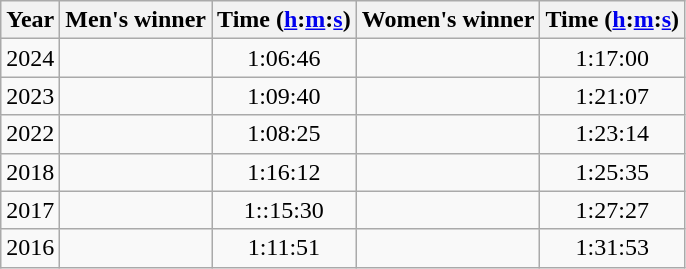<table class="wikitable sortable" style="text-align:center">
<tr>
<th>Year</th>
<th class=unsortable>Men's winner</th>
<th>Time (<a href='#'>h</a>:<a href='#'>m</a>:<a href='#'>s</a>)</th>
<th class=unsortable>Women's winner</th>
<th>Time (<a href='#'>h</a>:<a href='#'>m</a>:<a href='#'>s</a>)</th>
</tr>
<tr>
<td>2024</td>
<td align=left></td>
<td>1:06:46</td>
<td align=left></td>
<td>1:17:00</td>
</tr>
<tr>
<td>2023</td>
<td align=left></td>
<td>1:09:40</td>
<td align=left></td>
<td>1:21:07</td>
</tr>
<tr>
<td>2022</td>
<td align=left></td>
<td>1:08:25</td>
<td align=left></td>
<td>1:23:14</td>
</tr>
<tr>
<td>2018</td>
<td align=left></td>
<td>1:16:12</td>
<td align=left></td>
<td>1:25:35</td>
</tr>
<tr>
<td>2017</td>
<td align=left></td>
<td>1::15:30</td>
<td align=left></td>
<td>1:27:27</td>
</tr>
<tr>
<td>2016</td>
<td align=left></td>
<td>1:11:51</td>
<td align=left></td>
<td>1:31:53</td>
</tr>
</table>
